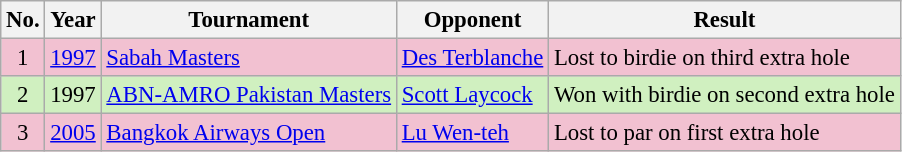<table class="wikitable" style="font-size:95%;">
<tr>
<th>No.</th>
<th>Year</th>
<th>Tournament</th>
<th>Opponent</th>
<th>Result</th>
</tr>
<tr style="background:#F2C1D1;">
<td align=center>1</td>
<td><a href='#'>1997</a></td>
<td><a href='#'>Sabah Masters</a></td>
<td> <a href='#'>Des Terblanche</a></td>
<td>Lost to birdie on third extra hole</td>
</tr>
<tr style="background:#D0F0C0;">
<td align=center>2</td>
<td>1997</td>
<td><a href='#'>ABN-AMRO Pakistan Masters</a></td>
<td> <a href='#'>Scott Laycock</a></td>
<td>Won with birdie on second extra hole</td>
</tr>
<tr style="background:#F2C1D1;">
<td align=center>3</td>
<td><a href='#'>2005</a></td>
<td><a href='#'>Bangkok Airways Open</a></td>
<td> <a href='#'>Lu Wen-teh</a></td>
<td>Lost to par on first extra hole</td>
</tr>
</table>
